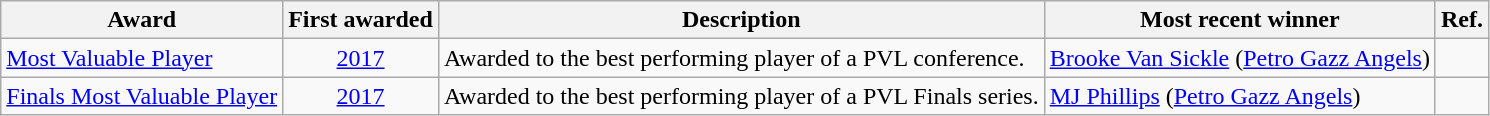<table class="wikitable">
<tr>
<th class="sortable">Award</th>
<th class="sortable">First awarded</th>
<th>Description</th>
<th>Most recent winner</th>
<th>Ref.</th>
</tr>
<tr>
<td><a href='#'>Most Valuable Player</a></td>
<td align=center><a href='#'>2017</a></td>
<td>Awarded to the best performing player of a PVL conference.</td>
<td><a href='#'>Brooke Van Sickle</a> (<a href='#'>Petro Gazz Angels</a>)</td>
<td></td>
</tr>
<tr>
<td><a href='#'>Finals Most Valuable Player</a></td>
<td align=center><a href='#'>2017</a></td>
<td>Awarded to the best performing player of a PVL Finals series.</td>
<td><a href='#'>MJ Phillips</a> (<a href='#'>Petro Gazz Angels</a>)</td>
<td></td>
</tr>
</table>
